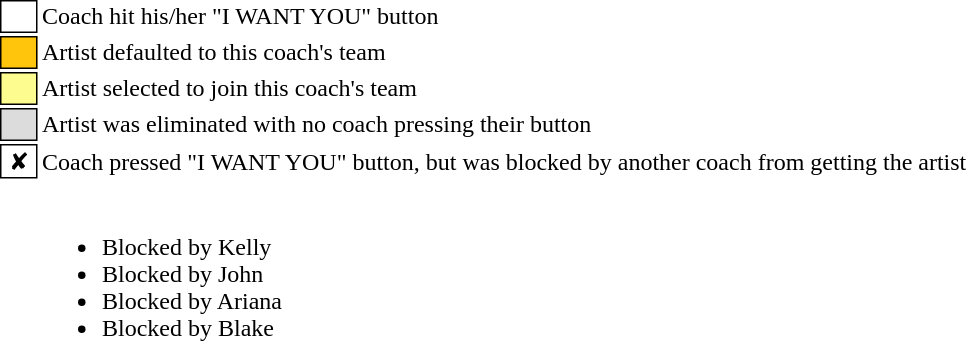<table class="toccolours" style="font-size: 100%">
<tr>
<td style="background-color:white; border: 1px solid black;"> <strong></strong> </td>
<td>Coach hit his/her "I WANT YOU" button</td>
</tr>
<tr>
<td style="background-color:#FFC40C; border: 1px solid black">    </td>
<td>Artist defaulted to this coach's team</td>
</tr>
<tr>
<td style="background-color:#fdfc8f; border: 1px solid black;">    </td>
<td style="padding-right: 8px">Artist selected to join this coach's team</td>
</tr>
<tr>
<td style="background:#dcdcdc; border:1px solid black">  </td>
<td>Artist was eliminated with no coach pressing their button</td>
</tr>
<tr>
<td style="background:white; border:1px solid black"> ✘ </td>
<td>Coach pressed "I WANT YOU" button, but was blocked by another coach from getting the artist</td>
</tr>
<tr>
<td></td>
<td><br><ul><li> Blocked by Kelly</li><li> Blocked by John</li><li> Blocked by Ariana</li><li> Blocked by Blake</li></ul></td>
</tr>
</table>
